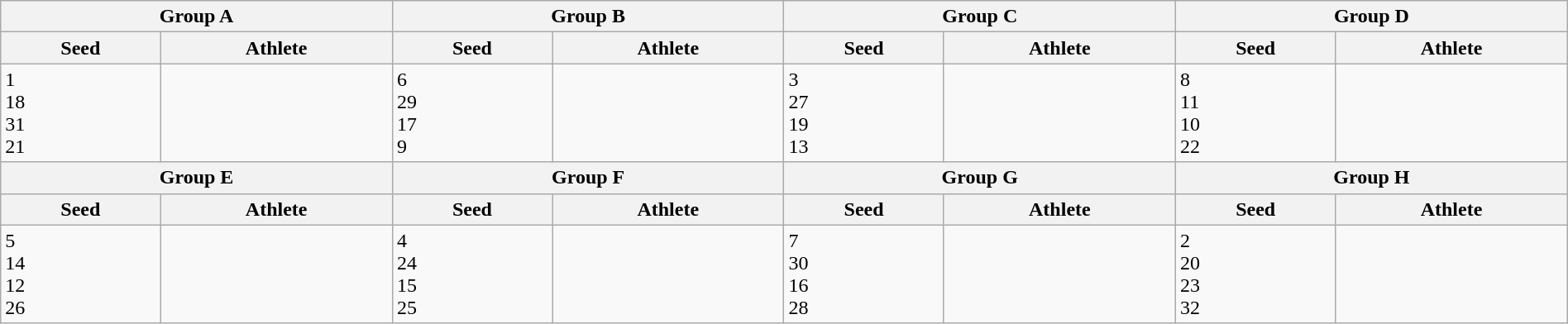<table class="wikitable" width="100%">
<tr>
<th colspan="2" width="25%">Group A</th>
<th colspan="2" width="25%">Group B</th>
<th colspan="2" width="25%">Group C</th>
<th colspan="2" width="25%">Group D</th>
</tr>
<tr>
<th>Seed</th>
<th>Athlete</th>
<th>Seed</th>
<th>Athlete</th>
<th>Seed</th>
<th>Athlete</th>
<th>Seed</th>
<th>Athlete</th>
</tr>
<tr>
<td>1 <br>18 <br>31 <br>21</td>
<td><br><br><br>
<br>
</td>
<td>6 <br>29 <br>17 <br>9</td>
<td><br><br><br>
<br>
</td>
<td>3 <br>27 <br>19 <br>13</td>
<td><br><br><br>
<br>
</td>
<td>8 <br>11 <br>10 <br>22</td>
<td><br><br><br>
<br>
</td>
</tr>
<tr>
<th colspan="2">Group E</th>
<th colspan="2">Group F</th>
<th colspan="2">Group G</th>
<th colspan="2">Group H</th>
</tr>
<tr>
<th>Seed</th>
<th>Athlete</th>
<th>Seed</th>
<th>Athlete</th>
<th>Seed</th>
<th>Athlete</th>
<th>Seed</th>
<th>Athlete</th>
</tr>
<tr>
<td>5 <br>14 <br>12 <br>26</td>
<td><br><br><br>
<br>
</td>
<td>4 <br>24 <br>15 <br>25</td>
<td><br><br><br>
<br>
</td>
<td>7 <br>30 <br>16 <br>28</td>
<td><br><br><br>
<br>
</td>
<td>2 <br>20 <br>23 <br>32</td>
<td><br><br><br>
<br>
</td>
</tr>
</table>
